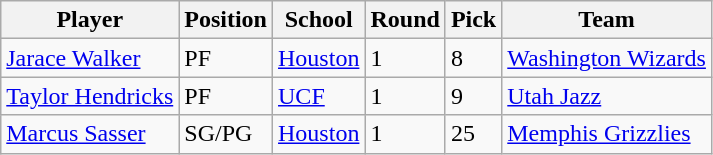<table class="wikitable" border="1">
<tr>
<th>Player</th>
<th>Position</th>
<th>School</th>
<th>Round</th>
<th>Pick</th>
<th>Team</th>
</tr>
<tr>
<td><a href='#'>Jarace Walker</a></td>
<td>PF</td>
<td><a href='#'>Houston</a></td>
<td>1</td>
<td>8</td>
<td><a href='#'>Washington Wizards</a></td>
</tr>
<tr>
<td><a href='#'>Taylor Hendricks</a></td>
<td>PF</td>
<td><a href='#'>UCF</a></td>
<td>1</td>
<td>9</td>
<td><a href='#'>Utah Jazz</a></td>
</tr>
<tr>
<td><a href='#'>Marcus Sasser</a></td>
<td>SG/PG</td>
<td><a href='#'>Houston</a></td>
<td>1</td>
<td>25</td>
<td><a href='#'>Memphis Grizzlies</a></td>
</tr>
</table>
